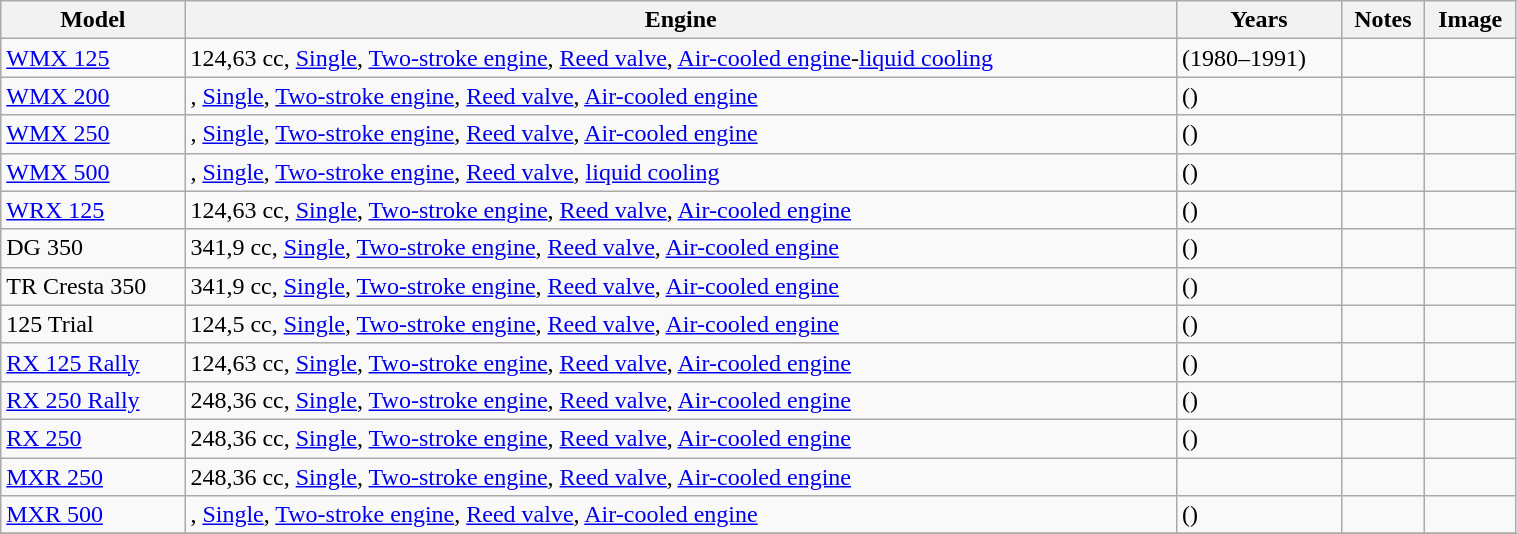<table class="wikitable sortable" style="width:80%">
<tr>
<th>Model</th>
<th>Engine</th>
<th>Years</th>
<th>Notes</th>
<th>Image</th>
</tr>
<tr>
<td><a href='#'>WMX 125</a></td>
<td>124,63 cc, <a href='#'>Single</a>, <a href='#'>Two-stroke engine</a>, <a href='#'>Reed valve</a>, <a href='#'>Air-cooled engine</a>-<a href='#'>liquid cooling</a></td>
<td>(1980–1991)</td>
<td></td>
<td></td>
</tr>
<tr>
<td><a href='#'>WMX 200</a></td>
<td>, <a href='#'>Single</a>, <a href='#'>Two-stroke engine</a>, <a href='#'>Reed valve</a>, <a href='#'>Air-cooled engine</a></td>
<td>()</td>
<td></td>
<td></td>
</tr>
<tr>
<td><a href='#'>WMX 250</a></td>
<td>, <a href='#'>Single</a>, <a href='#'>Two-stroke engine</a>, <a href='#'>Reed valve</a>, <a href='#'>Air-cooled engine</a></td>
<td>()</td>
<td></td>
<td></td>
</tr>
<tr>
<td><a href='#'>WMX 500</a></td>
<td>, <a href='#'>Single</a>, <a href='#'>Two-stroke engine</a>, <a href='#'>Reed valve</a>, <a href='#'>liquid cooling</a></td>
<td>()</td>
<td></td>
<td></td>
</tr>
<tr>
<td><a href='#'>WRX 125</a></td>
<td>124,63 cc, <a href='#'>Single</a>, <a href='#'>Two-stroke engine</a>, <a href='#'>Reed valve</a>, <a href='#'>Air-cooled engine</a></td>
<td>()</td>
<td></td>
<td></td>
</tr>
<tr>
<td>DG 350</td>
<td>341,9 cc, <a href='#'>Single</a>, <a href='#'>Two-stroke engine</a>, <a href='#'>Reed valve</a>, <a href='#'>Air-cooled engine</a></td>
<td>()</td>
<td></td>
<td></td>
</tr>
<tr>
<td>TR Cresta 350</td>
<td>341,9 cc, <a href='#'>Single</a>, <a href='#'>Two-stroke engine</a>, <a href='#'>Reed valve</a>, <a href='#'>Air-cooled engine</a></td>
<td>()</td>
<td></td>
<td></td>
</tr>
<tr>
<td>125 Trial</td>
<td>124,5 cc, <a href='#'>Single</a>, <a href='#'>Two-stroke engine</a>, <a href='#'>Reed valve</a>, <a href='#'>Air-cooled engine</a></td>
<td>()</td>
<td></td>
<td></td>
</tr>
<tr>
<td><a href='#'>RX 125 Rally</a></td>
<td>124,63 cc, <a href='#'>Single</a>, <a href='#'>Two-stroke engine</a>, <a href='#'>Reed valve</a>, <a href='#'>Air-cooled engine</a></td>
<td>()</td>
<td></td>
<td></td>
</tr>
<tr>
<td><a href='#'>RX 250 Rally</a></td>
<td>248,36 cc, <a href='#'>Single</a>, <a href='#'>Two-stroke engine</a>, <a href='#'>Reed valve</a>, <a href='#'>Air-cooled engine</a></td>
<td>()</td>
<td></td>
<td></td>
</tr>
<tr>
<td><a href='#'>RX 250</a></td>
<td>248,36 cc, <a href='#'>Single</a>, <a href='#'>Two-stroke engine</a>, <a href='#'>Reed valve</a>, <a href='#'>Air-cooled engine</a></td>
<td>()</td>
<td></td>
<td></td>
</tr>
<tr>
<td><a href='#'>MXR 250</a></td>
<td>248,36 cc, <a href='#'>Single</a>, <a href='#'>Two-stroke engine</a>, <a href='#'>Reed valve</a>, <a href='#'>Air-cooled engine</a></td>
<td></td>
<td></td>
<td></td>
</tr>
<tr>
<td><a href='#'>MXR 500</a></td>
<td>, <a href='#'>Single</a>, <a href='#'>Two-stroke engine</a>, <a href='#'>Reed valve</a>, <a href='#'>Air-cooled engine</a></td>
<td>()</td>
<td></td>
<td></td>
</tr>
<tr>
</tr>
</table>
